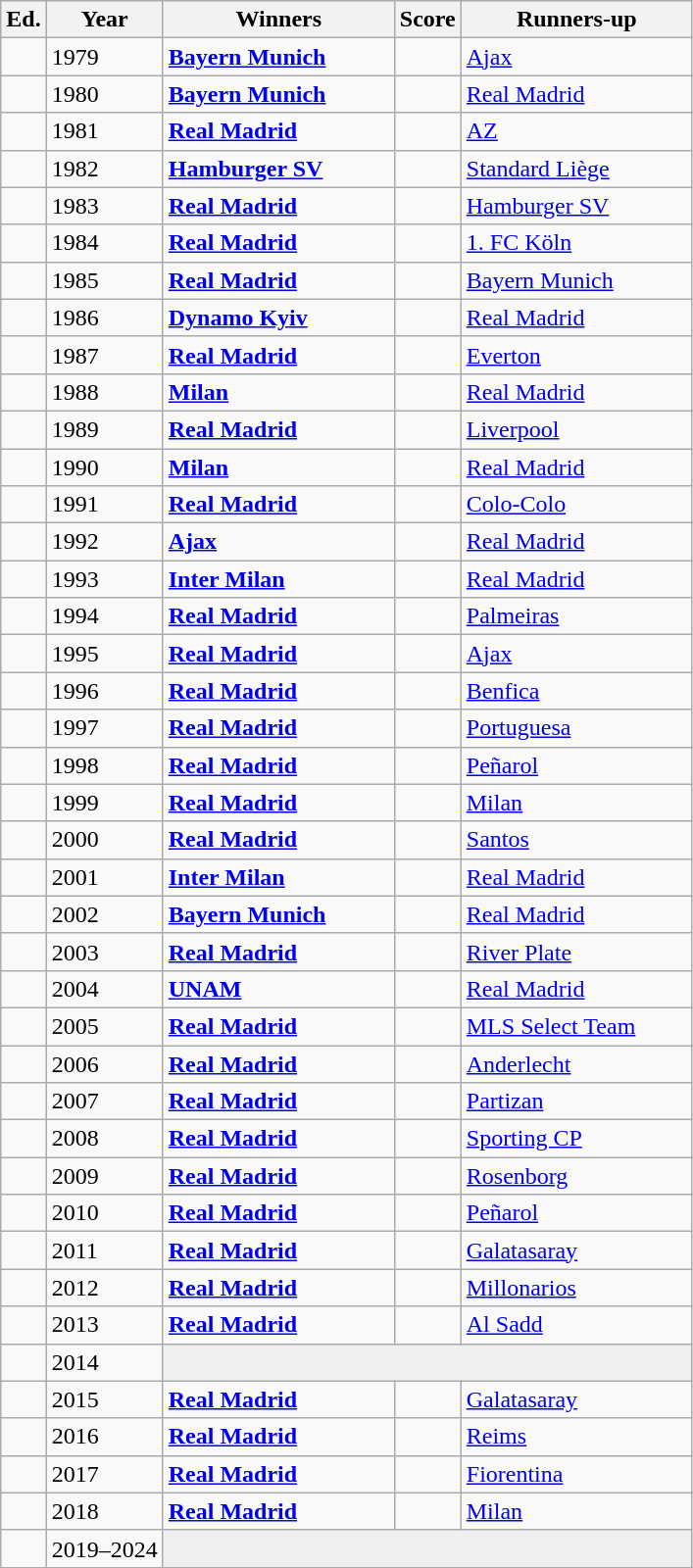<table class= "wikitable sortable">
<tr>
<th width= px>Ed.</th>
<th>Year</th>
<th width=150px>Winners</th>
<th width=>Score</th>
<th width=150px>Runners-up</th>
</tr>
<tr>
<td></td>
<td>1979</td>
<td> <strong><a href='#'>Bayern Munich</a></strong></td>
<td></td>
<td> <a href='#'>Ajax</a></td>
</tr>
<tr>
<td></td>
<td>1980</td>
<td> <strong><a href='#'>Bayern Munich</a></strong></td>
<td></td>
<td> <a href='#'>Real Madrid</a></td>
</tr>
<tr>
<td></td>
<td>1981</td>
<td> <strong><a href='#'>Real Madrid</a></strong></td>
<td></td>
<td> <a href='#'>AZ</a></td>
</tr>
<tr>
<td></td>
<td>1982</td>
<td> <strong><a href='#'>Hamburger SV</a></strong></td>
<td></td>
<td> <a href='#'>Standard Liège</a></td>
</tr>
<tr>
<td></td>
<td>1983</td>
<td> <strong><a href='#'>Real Madrid</a></strong></td>
<td></td>
<td> <a href='#'>Hamburger SV</a></td>
</tr>
<tr>
<td></td>
<td>1984</td>
<td> <strong><a href='#'>Real Madrid</a></strong></td>
<td></td>
<td> <a href='#'>1. FC Köln</a></td>
</tr>
<tr>
<td></td>
<td>1985</td>
<td> <strong><a href='#'>Real Madrid</a></strong></td>
<td></td>
<td> <a href='#'>Bayern Munich</a></td>
</tr>
<tr>
<td></td>
<td>1986</td>
<td> <strong><a href='#'>Dynamo Kyiv</a></strong></td>
<td></td>
<td> <a href='#'>Real Madrid</a></td>
</tr>
<tr>
<td></td>
<td>1987</td>
<td> <strong><a href='#'>Real Madrid</a></strong></td>
<td></td>
<td> <a href='#'>Everton</a></td>
</tr>
<tr>
<td></td>
<td>1988</td>
<td> <strong><a href='#'>Milan</a></strong></td>
<td></td>
<td> <a href='#'>Real Madrid</a></td>
</tr>
<tr>
<td></td>
<td>1989</td>
<td> <strong><a href='#'>Real Madrid</a></strong></td>
<td></td>
<td> <a href='#'>Liverpool</a></td>
</tr>
<tr>
<td></td>
<td>1990</td>
<td> <strong><a href='#'>Milan</a></strong></td>
<td></td>
<td> <a href='#'>Real Madrid</a></td>
</tr>
<tr>
<td></td>
<td>1991</td>
<td> <strong><a href='#'>Real Madrid</a></strong></td>
<td></td>
<td> <a href='#'>Colo-Colo</a></td>
</tr>
<tr>
<td></td>
<td>1992</td>
<td> <strong><a href='#'>Ajax</a></strong></td>
<td></td>
<td> <a href='#'>Real Madrid</a></td>
</tr>
<tr>
<td></td>
<td>1993</td>
<td> <strong><a href='#'>Inter Milan</a></strong></td>
<td></td>
<td> <a href='#'>Real Madrid</a></td>
</tr>
<tr>
<td></td>
<td>1994</td>
<td> <strong><a href='#'>Real Madrid</a></strong></td>
<td></td>
<td> <a href='#'>Palmeiras</a></td>
</tr>
<tr>
<td></td>
<td>1995</td>
<td> <strong><a href='#'>Real Madrid</a></strong></td>
<td></td>
<td> <a href='#'>Ajax</a></td>
</tr>
<tr>
<td></td>
<td>1996</td>
<td> <strong><a href='#'>Real Madrid</a></strong></td>
<td></td>
<td> <a href='#'>Benfica</a></td>
</tr>
<tr>
<td></td>
<td>1997</td>
<td> <strong><a href='#'>Real Madrid</a></strong></td>
<td></td>
<td> <a href='#'>Portuguesa</a></td>
</tr>
<tr>
<td></td>
<td>1998</td>
<td> <strong><a href='#'>Real Madrid</a></strong></td>
<td></td>
<td> <a href='#'>Peñarol</a></td>
</tr>
<tr>
<td></td>
<td>1999</td>
<td> <strong><a href='#'>Real Madrid</a></strong></td>
<td></td>
<td> <a href='#'>Milan</a></td>
</tr>
<tr>
<td></td>
<td>2000</td>
<td> <strong><a href='#'>Real Madrid</a></strong></td>
<td></td>
<td> <a href='#'>Santos</a></td>
</tr>
<tr>
<td></td>
<td>2001</td>
<td> <strong><a href='#'>Inter Milan</a></strong></td>
<td></td>
<td> <a href='#'>Real Madrid</a></td>
</tr>
<tr>
<td></td>
<td>2002</td>
<td> <strong><a href='#'>Bayern Munich</a></strong></td>
<td></td>
<td> <a href='#'>Real Madrid</a></td>
</tr>
<tr>
<td></td>
<td>2003</td>
<td> <strong><a href='#'>Real Madrid</a></strong></td>
<td></td>
<td> <a href='#'>River Plate</a></td>
</tr>
<tr>
<td></td>
<td>2004</td>
<td> <strong><a href='#'>UNAM</a></strong></td>
<td></td>
<td> <a href='#'>Real Madrid</a></td>
</tr>
<tr>
<td></td>
<td>2005</td>
<td> <strong><a href='#'>Real Madrid</a></strong></td>
<td></td>
<td> <a href='#'>MLS Select Team</a></td>
</tr>
<tr>
<td></td>
<td>2006</td>
<td> <strong><a href='#'>Real Madrid</a></strong></td>
<td></td>
<td> <a href='#'>Anderlecht</a></td>
</tr>
<tr>
<td></td>
<td>2007</td>
<td> <strong><a href='#'>Real Madrid</a></strong></td>
<td></td>
<td> <a href='#'>Partizan</a></td>
</tr>
<tr>
<td></td>
<td>2008</td>
<td> <strong><a href='#'>Real Madrid</a></strong></td>
<td></td>
<td> <a href='#'>Sporting CP</a></td>
</tr>
<tr>
<td></td>
<td>2009</td>
<td> <strong><a href='#'>Real Madrid</a></strong></td>
<td></td>
<td> <a href='#'>Rosenborg</a></td>
</tr>
<tr>
<td></td>
<td>2010</td>
<td> <strong><a href='#'>Real Madrid</a></strong></td>
<td></td>
<td> <a href='#'>Peñarol</a></td>
</tr>
<tr>
<td></td>
<td>2011</td>
<td> <strong><a href='#'>Real Madrid</a></strong></td>
<td></td>
<td> <a href='#'>Galatasaray</a></td>
</tr>
<tr>
<td></td>
<td>2012</td>
<td> <strong><a href='#'>Real Madrid</a></strong></td>
<td></td>
<td> <a href='#'>Millonarios</a></td>
</tr>
<tr>
<td></td>
<td>2013</td>
<td> <strong><a href='#'>Real Madrid</a></strong></td>
<td></td>
<td> <a href='#'>Al Sadd</a></td>
</tr>
<tr>
<td></td>
<td>2014</td>
<td colspan=3 bgcolor=#efefef></td>
</tr>
<tr>
<td></td>
<td>2015</td>
<td> <strong><a href='#'>Real Madrid</a></strong></td>
<td></td>
<td> <a href='#'>Galatasaray</a></td>
</tr>
<tr>
<td></td>
<td>2016</td>
<td> <strong><a href='#'>Real Madrid</a></strong></td>
<td></td>
<td> <a href='#'>Reims</a></td>
</tr>
<tr>
<td></td>
<td>2017</td>
<td> <strong><a href='#'>Real Madrid</a></strong></td>
<td></td>
<td> <a href='#'>Fiorentina</a></td>
</tr>
<tr>
<td></td>
<td>2018</td>
<td> <strong><a href='#'>Real Madrid</a></strong></td>
<td></td>
<td> <a href='#'>Milan</a></td>
</tr>
<tr>
<td></td>
<td>2019–2024</td>
<td colspan="3" bgcolor="#efefef"></td>
</tr>
</table>
